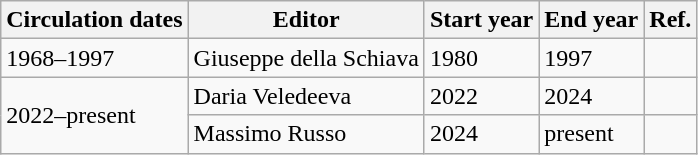<table class="wikitable">
<tr>
<th>Circulation dates</th>
<th>Editor</th>
<th>Start year</th>
<th>End year</th>
<th>Ref.</th>
</tr>
<tr>
<td>1968–1997</td>
<td>Giuseppe della Schiava</td>
<td>1980</td>
<td>1997</td>
<td></td>
</tr>
<tr>
<td rowspan="2">2022–present</td>
<td>Daria Veledeeva</td>
<td>2022</td>
<td>2024</td>
<td></td>
</tr>
<tr>
<td>Massimo Russo</td>
<td>2024</td>
<td>present</td>
<td></td>
</tr>
</table>
